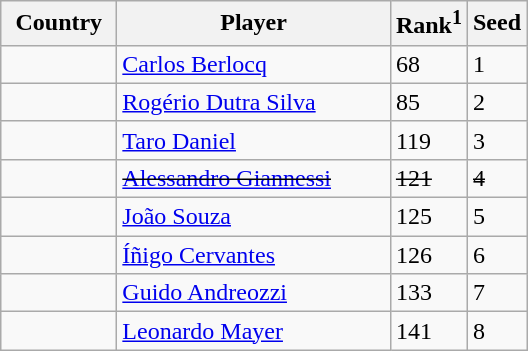<table class="sortable wikitable">
<tr>
<th width="70">Country</th>
<th width="175">Player</th>
<th>Rank<sup>1</sup></th>
<th>Seed</th>
</tr>
<tr>
<td></td>
<td><a href='#'>Carlos Berlocq</a></td>
<td>68</td>
<td>1</td>
</tr>
<tr>
<td></td>
<td><a href='#'>Rogério Dutra Silva</a></td>
<td>85</td>
<td>2</td>
</tr>
<tr>
<td></td>
<td><a href='#'>Taro Daniel</a></td>
<td>119</td>
<td>3</td>
</tr>
<tr>
<td><s></s></td>
<td><s><a href='#'>Alessandro Giannessi</a></s></td>
<td><s>121</s></td>
<td><s>4</s></td>
</tr>
<tr>
<td></td>
<td><a href='#'>João Souza</a></td>
<td>125</td>
<td>5</td>
</tr>
<tr>
<td></td>
<td><a href='#'>Íñigo Cervantes</a></td>
<td>126</td>
<td>6</td>
</tr>
<tr>
<td></td>
<td><a href='#'>Guido Andreozzi</a></td>
<td>133</td>
<td>7</td>
</tr>
<tr>
<td></td>
<td><a href='#'>Leonardo Mayer</a></td>
<td>141</td>
<td>8</td>
</tr>
</table>
